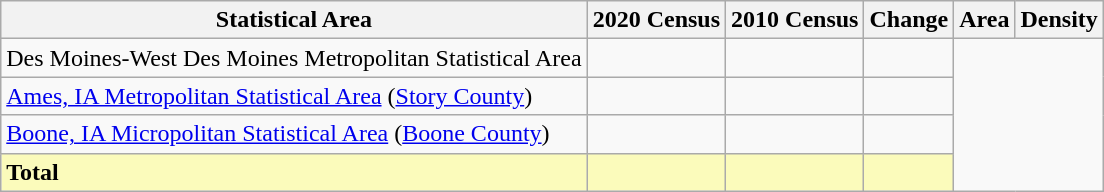<table class="wikitable sortable">
<tr>
<th>Statistical Area</th>
<th>2020 Census</th>
<th>2010 Census</th>
<th>Change</th>
<th>Area</th>
<th>Density</th>
</tr>
<tr>
<td>Des Moines-West Des Moines Metropolitan Statistical Area</td>
<td></td>
<td></td>
<td></td>
</tr>
<tr>
<td><a href='#'>Ames, IA Metropolitan Statistical Area</a> (<a href='#'>Story County</a>)</td>
<td></td>
<td></td>
<td></td>
</tr>
<tr>
<td><a href='#'>Boone, IA Micropolitan Statistical Area</a> (<a href='#'>Boone County</a>)</td>
<td></td>
<td></td>
<td></td>
</tr>
<tr class=sortbottom style="background:#fbfbbb">
<td><strong>Total</strong></td>
<td></td>
<td></td>
<td></td>
</tr>
</table>
